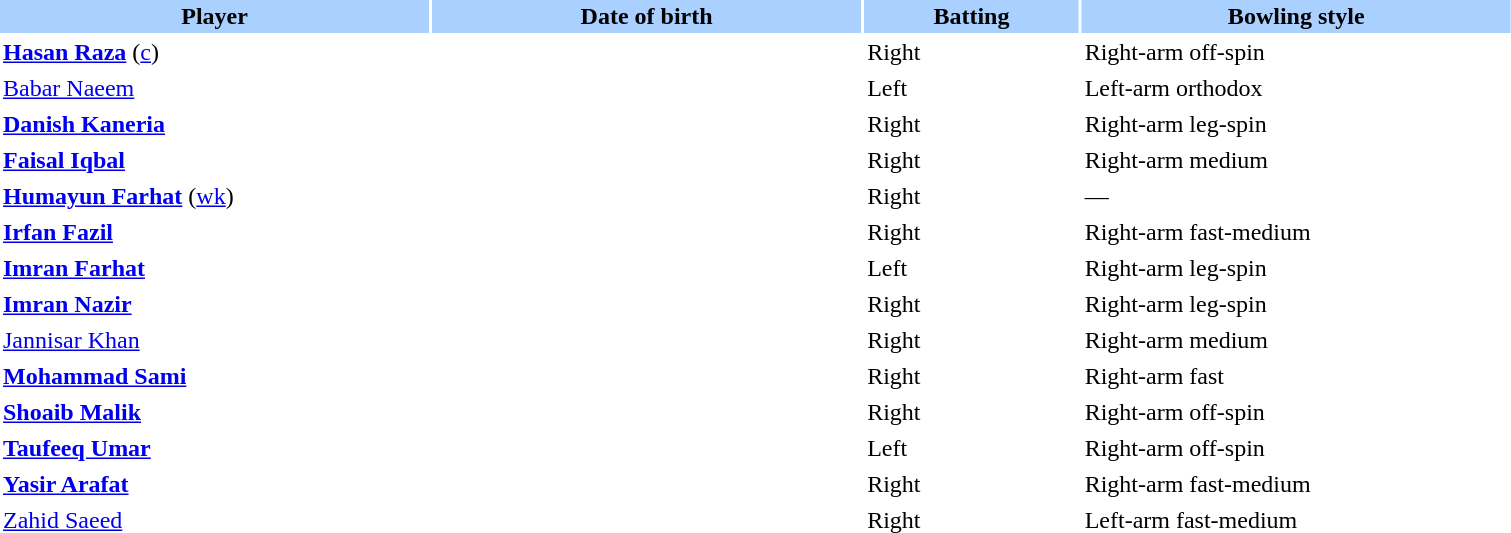<table class="sortable" style="width:80%;" border="0" cellspacing="2" cellpadding="2">
<tr style="background:#aad0ff;">
<th width=20%>Player</th>
<th width=20%>Date of birth</th>
<th width=10%>Batting</th>
<th width=20%>Bowling style</th>
</tr>
<tr>
<td><strong><a href='#'>Hasan Raza</a></strong> (<a href='#'>c</a>)</td>
<td></td>
<td>Right</td>
<td>Right-arm off-spin</td>
</tr>
<tr>
<td><a href='#'>Babar Naeem</a></td>
<td></td>
<td>Left</td>
<td>Left-arm orthodox</td>
</tr>
<tr>
<td><strong><a href='#'>Danish Kaneria</a></strong></td>
<td></td>
<td>Right</td>
<td>Right-arm leg-spin</td>
</tr>
<tr>
<td><strong><a href='#'>Faisal Iqbal</a></strong></td>
<td></td>
<td>Right</td>
<td>Right-arm medium</td>
</tr>
<tr>
<td><strong><a href='#'>Humayun Farhat</a></strong> (<a href='#'>wk</a>)</td>
<td></td>
<td>Right</td>
<td>—</td>
</tr>
<tr>
<td><strong><a href='#'>Irfan Fazil</a></strong></td>
<td></td>
<td>Right</td>
<td>Right-arm fast-medium</td>
</tr>
<tr>
<td><strong><a href='#'>Imran Farhat</a></strong></td>
<td></td>
<td>Left</td>
<td>Right-arm leg-spin</td>
</tr>
<tr>
<td><strong><a href='#'>Imran Nazir</a></strong></td>
<td></td>
<td>Right</td>
<td>Right-arm leg-spin</td>
</tr>
<tr>
<td><a href='#'>Jannisar Khan</a></td>
<td></td>
<td>Right</td>
<td>Right-arm medium</td>
</tr>
<tr>
<td><strong><a href='#'>Mohammad Sami</a></strong></td>
<td></td>
<td>Right</td>
<td>Right-arm fast</td>
</tr>
<tr>
<td><strong><a href='#'>Shoaib Malik</a></strong></td>
<td></td>
<td>Right</td>
<td>Right-arm off-spin</td>
</tr>
<tr>
<td><strong><a href='#'>Taufeeq Umar</a></strong></td>
<td></td>
<td>Left</td>
<td>Right-arm off-spin</td>
</tr>
<tr>
<td><strong><a href='#'>Yasir Arafat</a></strong></td>
<td></td>
<td>Right</td>
<td>Right-arm fast-medium</td>
</tr>
<tr>
<td><a href='#'>Zahid Saeed</a></td>
<td></td>
<td>Right</td>
<td>Left-arm fast-medium</td>
</tr>
</table>
